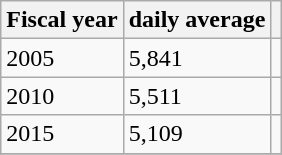<table class="wikitable">
<tr>
<th>Fiscal year</th>
<th>daily average</th>
<th></th>
</tr>
<tr>
<td>2005</td>
<td>5,841</td>
<td></td>
</tr>
<tr>
<td>2010</td>
<td>5,511</td>
<td></td>
</tr>
<tr>
<td>2015</td>
<td>5,109</td>
<td></td>
</tr>
<tr>
</tr>
</table>
